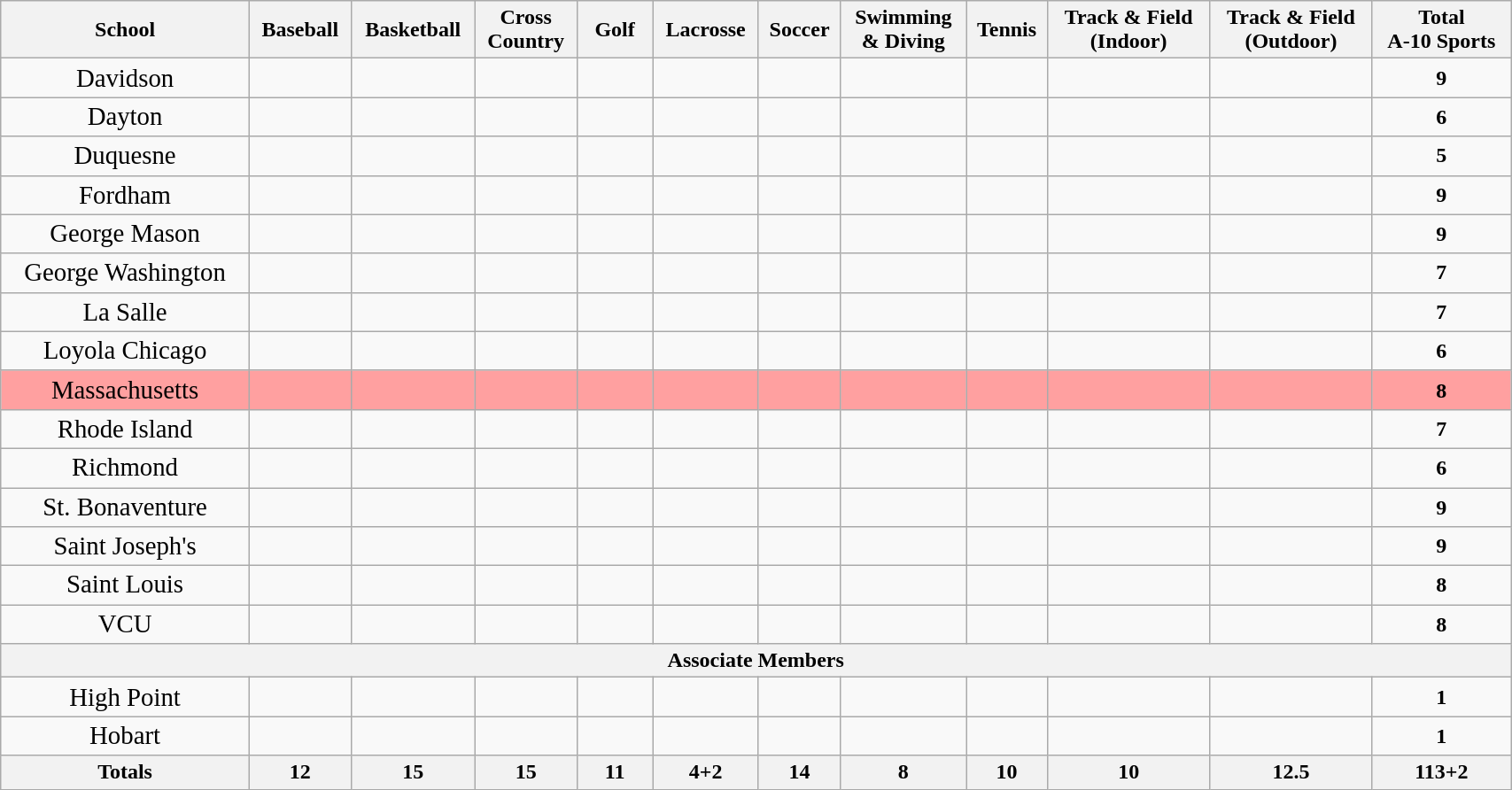<table class="wikitable" style="text-align:center; width:90%">
<tr>
<th>School</th>
<th>Baseball</th>
<th>Basketball</th>
<th>Cross<br>Country</th>
<th width=50>Golf</th>
<th>Lacrosse</th>
<th>Soccer</th>
<th>Swimming<br>& Diving</th>
<th>Tennis</th>
<th>Track & Field<br>(Indoor)</th>
<th>Track & Field<br>(Outdoor)</th>
<th>Total<br>A-10 Sports</th>
</tr>
<tr>
<td><big>Davidson</big></td>
<td></td>
<td></td>
<td></td>
<td></td>
<td></td>
<td></td>
<td></td>
<td></td>
<td></td>
<td></td>
<td><strong>9</strong></td>
</tr>
<tr>
<td><big>Dayton</big></td>
<td></td>
<td></td>
<td></td>
<td></td>
<td></td>
<td></td>
<td></td>
<td></td>
<td></td>
<td></td>
<td><strong>6</strong></td>
</tr>
<tr>
<td><big>Duquesne</big></td>
<td></td>
<td></td>
<td></td>
<td></td>
<td></td>
<td></td>
<td></td>
<td></td>
<td></td>
<td></td>
<td><strong>5</strong></td>
</tr>
<tr>
<td><big>Fordham</big></td>
<td></td>
<td></td>
<td></td>
<td></td>
<td></td>
<td></td>
<td></td>
<td></td>
<td></td>
<td></td>
<td><strong>9</strong></td>
</tr>
<tr>
<td><big>George Mason</big></td>
<td></td>
<td></td>
<td></td>
<td></td>
<td></td>
<td></td>
<td></td>
<td></td>
<td></td>
<td></td>
<td><strong>9</strong></td>
</tr>
<tr ||>
<td><big>George Washington</big></td>
<td></td>
<td></td>
<td></td>
<td></td>
<td></td>
<td></td>
<td></td>
<td></td>
<td></td>
<td></td>
<td><strong>7</strong></td>
</tr>
<tr>
<td><big>La Salle</big></td>
<td></td>
<td></td>
<td></td>
<td></td>
<td></td>
<td></td>
<td></td>
<td></td>
<td></td>
<td></td>
<td><strong>7</strong></td>
</tr>
<tr>
<td><big>Loyola Chicago</big></td>
<td></td>
<td></td>
<td></td>
<td></td>
<td></td>
<td></td>
<td></td>
<td></td>
<td></td>
<td></td>
<td><strong>6</strong></td>
</tr>
<tr bgcolor=#ffa0a0>
<td><big>Massachusetts</big></td>
<td></td>
<td></td>
<td></td>
<td></td>
<td></td>
<td></td>
<td></td>
<td></td>
<td></td>
<td></td>
<td><strong>8</strong></td>
</tr>
<tr>
<td><big>Rhode Island</big></td>
<td></td>
<td></td>
<td></td>
<td></td>
<td></td>
<td></td>
<td></td>
<td></td>
<td></td>
<td></td>
<td><strong>7</strong></td>
</tr>
<tr>
<td><big>Richmond</big></td>
<td></td>
<td></td>
<td></td>
<td></td>
<td></td>
<td></td>
<td></td>
<td></td>
<td></td>
<td></td>
<td><strong>6</strong></td>
</tr>
<tr>
<td><big>St. Bonaventure</big></td>
<td></td>
<td></td>
<td></td>
<td></td>
<td></td>
<td></td>
<td></td>
<td></td>
<td></td>
<td></td>
<td><strong>9</strong></td>
</tr>
<tr>
<td><big>Saint Joseph's</big></td>
<td></td>
<td></td>
<td></td>
<td></td>
<td></td>
<td></td>
<td></td>
<td></td>
<td></td>
<td></td>
<td><strong>9</strong></td>
</tr>
<tr>
<td><big>Saint Louis</big></td>
<td></td>
<td></td>
<td></td>
<td></td>
<td></td>
<td></td>
<td></td>
<td></td>
<td></td>
<td></td>
<td><strong>8</strong></td>
</tr>
<tr>
<td><big>VCU</big></td>
<td></td>
<td></td>
<td></td>
<td></td>
<td></td>
<td></td>
<td></td>
<td></td>
<td></td>
<td></td>
<td><strong>8</strong></td>
</tr>
<tr>
<th colspan="12">Associate Members</th>
</tr>
<tr>
<td><big>High Point</big></td>
<td></td>
<td></td>
<td></td>
<td></td>
<td></td>
<td></td>
<td></td>
<td></td>
<td></td>
<td></td>
<td><strong>1</strong></td>
</tr>
<tr>
<td><big>Hobart</big></td>
<td></td>
<td></td>
<td></td>
<td></td>
<td></td>
<td></td>
<td></td>
<td></td>
<td></td>
<td></td>
<td><strong>1</strong></td>
</tr>
<tr>
<th>Totals</th>
<th>12</th>
<th>15</th>
<th>15</th>
<th>11</th>
<th>4+2</th>
<th>14</th>
<th>8</th>
<th>10</th>
<th>10</th>
<th>12.5</th>
<th>113+2</th>
</tr>
</table>
